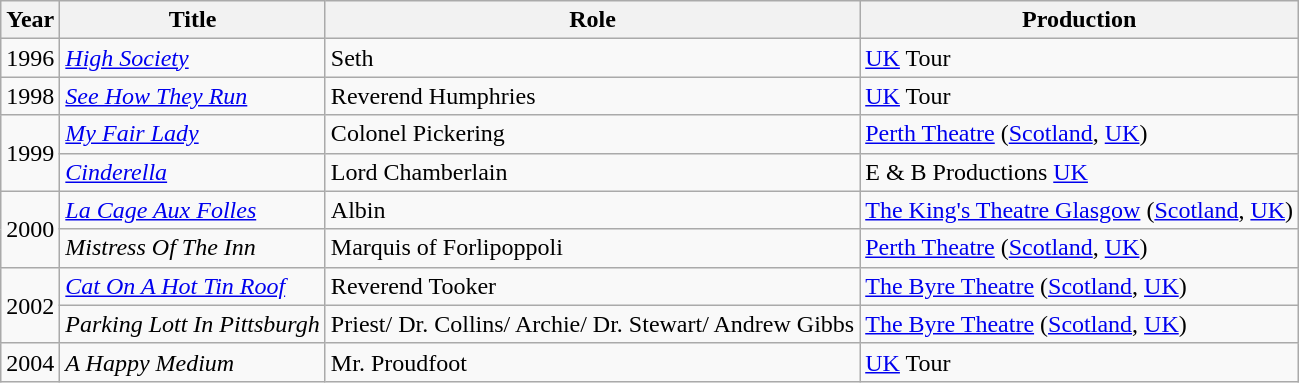<table class="wikitable">
<tr>
<th>Year</th>
<th>Title</th>
<th>Role</th>
<th>Production</th>
</tr>
<tr>
<td>1996</td>
<td><em><a href='#'>High Society</a></em></td>
<td>Seth</td>
<td><a href='#'>UK</a> Tour</td>
</tr>
<tr>
<td>1998</td>
<td><em><a href='#'>See How They Run</a></em></td>
<td>Reverend Humphries</td>
<td><a href='#'>UK</a> Tour</td>
</tr>
<tr>
<td rowspan="2">1999</td>
<td><em><a href='#'>My Fair Lady</a></em></td>
<td>Colonel Pickering</td>
<td><a href='#'>Perth Theatre</a> (<a href='#'>Scotland</a>, <a href='#'>UK</a>)</td>
</tr>
<tr>
<td><em><a href='#'>Cinderella</a></em></td>
<td>Lord Chamberlain</td>
<td>E & B Productions <a href='#'>UK</a></td>
</tr>
<tr>
<td rowspan="2">2000</td>
<td><em><a href='#'>La Cage Aux Folles</a></em></td>
<td>Albin</td>
<td><a href='#'>The King's Theatre Glasgow</a> (<a href='#'>Scotland</a>, <a href='#'>UK</a>)</td>
</tr>
<tr>
<td><em>Mistress Of The Inn</em></td>
<td>Marquis of Forlipoppoli</td>
<td><a href='#'>Perth Theatre</a> (<a href='#'>Scotland</a>, <a href='#'>UK</a>)</td>
</tr>
<tr>
<td rowspan="2">2002</td>
<td><em><a href='#'>Cat On A Hot Tin Roof</a></em></td>
<td>Reverend Tooker</td>
<td><a href='#'>The Byre Theatre</a> (<a href='#'>Scotland</a>, <a href='#'>UK</a>)</td>
</tr>
<tr>
<td><em>Parking Lott In Pittsburgh</em></td>
<td>Priest/ Dr. Collins/ Archie/ Dr. Stewart/ Andrew Gibbs</td>
<td><a href='#'>The Byre Theatre</a> (<a href='#'>Scotland</a>, <a href='#'>UK</a>)</td>
</tr>
<tr>
<td>2004</td>
<td><em>A Happy Medium</em></td>
<td>Mr. Proudfoot</td>
<td><a href='#'>UK</a> Tour</td>
</tr>
</table>
